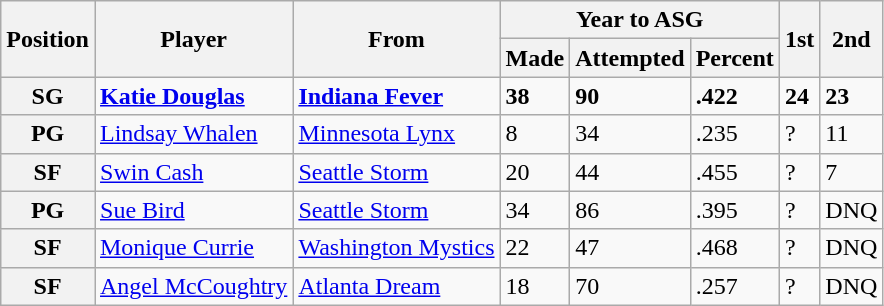<table class="wikitable">
<tr>
<th rowspan=2>Position</th>
<th rowspan=2>Player</th>
<th rowspan=2>From</th>
<th colspan=3>Year to ASG</th>
<th rowspan=2>1st</th>
<th rowspan=2>2nd</th>
</tr>
<tr>
<th>Made</th>
<th>Attempted</th>
<th>Percent</th>
</tr>
<tr>
<th>SG</th>
<td> <strong><a href='#'>Katie Douglas</a></strong></td>
<td><strong><a href='#'>Indiana Fever</a></strong></td>
<td><strong>38</strong></td>
<td><strong>90</strong></td>
<td><strong>.422</strong></td>
<td><strong>24</strong></td>
<td><strong>23</strong></td>
</tr>
<tr>
<th>PG</th>
<td> <a href='#'>Lindsay Whalen</a></td>
<td><a href='#'>Minnesota Lynx</a></td>
<td>8</td>
<td>34</td>
<td>.235</td>
<td>?</td>
<td>11</td>
</tr>
<tr>
<th>SF</th>
<td> <a href='#'>Swin Cash</a></td>
<td><a href='#'>Seattle Storm</a></td>
<td>20</td>
<td>44</td>
<td>.455</td>
<td>?</td>
<td>7</td>
</tr>
<tr>
<th>PG</th>
<td> <a href='#'>Sue Bird</a></td>
<td><a href='#'>Seattle Storm</a></td>
<td>34</td>
<td>86</td>
<td>.395</td>
<td>?</td>
<td>DNQ</td>
</tr>
<tr>
<th>SF</th>
<td> <a href='#'>Monique Currie</a></td>
<td><a href='#'>Washington Mystics</a></td>
<td>22</td>
<td>47</td>
<td>.468</td>
<td>?</td>
<td>DNQ</td>
</tr>
<tr>
<th>SF</th>
<td> <a href='#'>Angel McCoughtry</a></td>
<td><a href='#'>Atlanta Dream</a></td>
<td>18</td>
<td>70</td>
<td>.257</td>
<td>?</td>
<td>DNQ</td>
</tr>
</table>
